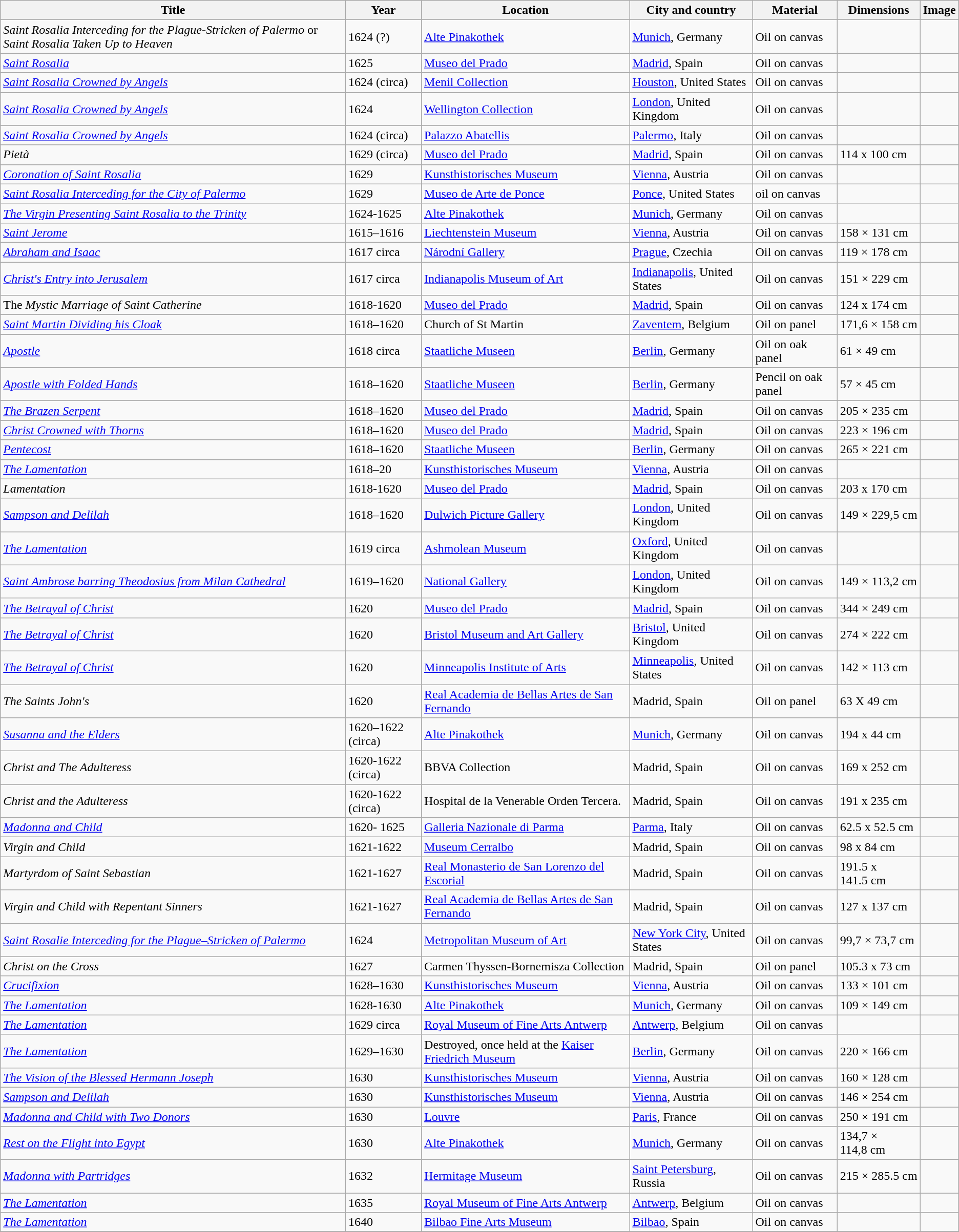<table class="wikitable sortable">
<tr>
<th>Title</th>
<th>Year</th>
<th>Location</th>
<th>City and country</th>
<th>Material</th>
<th>Dimensions</th>
<th>Image</th>
</tr>
<tr>
<td><em>Saint Rosalia Interceding for the Plague-Stricken of Palermo</em> or <em>Saint Rosalia Taken Up to Heaven</em></td>
<td>1624 (?)</td>
<td><a href='#'>Alte Pinakothek</a></td>
<td><a href='#'>Munich</a>, Germany</td>
<td>Oil on canvas</td>
<td></td>
<td></td>
</tr>
<tr>
<td><em><a href='#'>Saint Rosalia</a></em></td>
<td>1625</td>
<td><a href='#'>Museo del Prado</a></td>
<td><a href='#'>Madrid</a>, Spain</td>
<td>Oil on canvas</td>
<td></td>
<td></td>
</tr>
<tr>
<td><em><a href='#'>Saint Rosalia Crowned by Angels</a></em></td>
<td>1624 (circa)</td>
<td><a href='#'>Menil Collection</a></td>
<td><a href='#'>Houston</a>, United States</td>
<td>Oil on canvas</td>
<td></td>
<td></td>
</tr>
<tr>
<td><em><a href='#'>Saint Rosalia Crowned by Angels</a></em></td>
<td>1624</td>
<td><a href='#'>Wellington Collection</a></td>
<td><a href='#'>London</a>, United Kingdom</td>
<td>Oil on canvas</td>
<td></td>
<td></td>
</tr>
<tr>
<td><em><a href='#'>Saint Rosalia Crowned by Angels</a></em></td>
<td>1624 (circa)</td>
<td><a href='#'>Palazzo Abatellis</a></td>
<td><a href='#'>Palermo</a>, Italy</td>
<td>Oil on canvas</td>
<td></td>
<td></td>
</tr>
<tr>
<td><em>Pietà</em></td>
<td>1629 (circa)</td>
<td><a href='#'>Museo del Prado</a></td>
<td><a href='#'>Madrid</a>, Spain</td>
<td>Oil on canvas</td>
<td>114 x 100 cm</td>
<td></td>
</tr>
<tr>
<td><em><a href='#'>Coronation of Saint Rosalia</a></em></td>
<td>1629</td>
<td><a href='#'>Kunsthistorisches Museum</a></td>
<td><a href='#'>Vienna</a>, Austria</td>
<td>Oil on canvas</td>
<td></td>
<td></td>
</tr>
<tr>
<td><em><a href='#'>Saint Rosalia Interceding for the City of Palermo</a></em></td>
<td>1629</td>
<td><a href='#'>Museo de Arte de Ponce</a></td>
<td><a href='#'>Ponce</a>, United States</td>
<td>oil on canvas</td>
<td></td>
<td></td>
</tr>
<tr>
<td><em><a href='#'>The Virgin Presenting Saint Rosalia to the Trinity</a></em></td>
<td>1624-1625</td>
<td><a href='#'>Alte Pinakothek</a></td>
<td><a href='#'>Munich</a>, Germany</td>
<td>Oil on canvas</td>
<td></td>
<td></td>
</tr>
<tr>
<td><em><a href='#'>Saint Jerome</a></em></td>
<td>1615–1616</td>
<td><a href='#'>Liechtenstein Museum</a></td>
<td><a href='#'>Vienna</a>, Austria</td>
<td>Oil on canvas</td>
<td>158 × 131 cm</td>
<td></td>
</tr>
<tr>
<td><em><a href='#'>Abraham and Isaac</a></em></td>
<td>1617 circa</td>
<td><a href='#'>Národní Gallery</a></td>
<td><a href='#'>Prague</a>, Czechia</td>
<td>Oil on canvas</td>
<td>119 × 178 cm</td>
<td></td>
</tr>
<tr>
<td><em><a href='#'>Christ's Entry into Jerusalem</a></em></td>
<td>1617 circa</td>
<td><a href='#'>Indianapolis Museum of Art</a></td>
<td><a href='#'>Indianapolis</a>, United States</td>
<td>Oil on canvas</td>
<td>151 × 229 cm</td>
<td></td>
</tr>
<tr>
<td>The <em>Mystic Marriage of Saint Catherine</em></td>
<td>1618-1620</td>
<td><a href='#'>Museo del Prado</a></td>
<td><a href='#'>Madrid</a>, Spain</td>
<td>Oil on canvas</td>
<td>124 x 174 cm</td>
<td></td>
</tr>
<tr>
<td><em><a href='#'>Saint Martin Dividing his Cloak</a></em></td>
<td>1618–1620</td>
<td>Church of St Martin</td>
<td><a href='#'>Zaventem</a>, Belgium</td>
<td>Oil on panel</td>
<td>171,6 × 158 cm</td>
<td></td>
</tr>
<tr>
<td><em><a href='#'>Apostle</a></em></td>
<td>1618 circa</td>
<td><a href='#'>Staatliche Museen</a></td>
<td><a href='#'>Berlin</a>, Germany</td>
<td>Oil on oak panel</td>
<td>61 × 49 cm</td>
<td></td>
</tr>
<tr>
<td><em><a href='#'>Apostle with Folded Hands</a></em></td>
<td>1618–1620</td>
<td><a href='#'>Staatliche Museen</a></td>
<td><a href='#'>Berlin</a>, Germany</td>
<td>Pencil on oak panel</td>
<td>57 × 45 cm</td>
<td></td>
</tr>
<tr>
<td><em><a href='#'>The Brazen Serpent</a></em></td>
<td>1618–1620</td>
<td><a href='#'>Museo del Prado</a></td>
<td><a href='#'>Madrid</a>, Spain</td>
<td>Oil on canvas</td>
<td>205 × 235 cm</td>
<td></td>
</tr>
<tr>
<td><em><a href='#'>Christ Crowned with Thorns</a></em></td>
<td>1618–1620</td>
<td><a href='#'>Museo del Prado</a></td>
<td><a href='#'>Madrid</a>, Spain</td>
<td>Oil on canvas</td>
<td>223 × 196 cm</td>
<td></td>
</tr>
<tr>
<td><em><a href='#'>Pentecost</a></em></td>
<td>1618–1620</td>
<td><a href='#'>Staatliche Museen</a></td>
<td><a href='#'>Berlin</a>, Germany</td>
<td>Oil on canvas</td>
<td>265 × 221 cm</td>
<td></td>
</tr>
<tr>
<td><em><a href='#'>The Lamentation</a></em></td>
<td>1618–20</td>
<td><a href='#'>Kunsthistorisches Museum</a></td>
<td><a href='#'>Vienna</a>, Austria</td>
<td>Oil on canvas</td>
<td></td>
<td></td>
</tr>
<tr>
<td><em>Lamentation</em></td>
<td>1618-1620</td>
<td><a href='#'>Museo del Prado</a></td>
<td><a href='#'>Madrid</a>, Spain</td>
<td>Oil on canvas</td>
<td>203 x 170 cm</td>
<td></td>
</tr>
<tr>
<td><em><a href='#'>Sampson and Delilah</a></em></td>
<td>1618–1620</td>
<td><a href='#'>Dulwich Picture Gallery</a></td>
<td><a href='#'>London</a>, United Kingdom</td>
<td>Oil on canvas</td>
<td>149 × 229,5 cm</td>
<td></td>
</tr>
<tr>
<td><em><a href='#'>The Lamentation</a></em></td>
<td>1619 circa</td>
<td><a href='#'>Ashmolean Museum</a></td>
<td><a href='#'>Oxford</a>, United Kingdom</td>
<td>Oil on canvas</td>
<td></td>
<td></td>
</tr>
<tr>
<td><em><a href='#'>Saint Ambrose barring Theodosius from Milan Cathedral</a></em></td>
<td>1619–1620</td>
<td><a href='#'>National Gallery</a></td>
<td><a href='#'>London</a>, United Kingdom</td>
<td>Oil on canvas</td>
<td>149 × 113,2 cm</td>
<td></td>
</tr>
<tr>
<td><em><a href='#'>The Betrayal of Christ</a></em></td>
<td>1620</td>
<td><a href='#'>Museo del Prado</a></td>
<td><a href='#'>Madrid</a>, Spain</td>
<td>Oil on canvas</td>
<td>344 × 249 cm</td>
<td></td>
</tr>
<tr>
<td><em><a href='#'>The Betrayal of Christ</a></em></td>
<td>1620</td>
<td><a href='#'>Bristol Museum and Art Gallery</a></td>
<td><a href='#'>Bristol</a>, United Kingdom</td>
<td>Oil on canvas</td>
<td>274 × 222 cm</td>
<td></td>
</tr>
<tr>
<td><em><a href='#'>The Betrayal of Christ</a></em></td>
<td>1620</td>
<td><a href='#'>Minneapolis Institute of Arts</a></td>
<td><a href='#'>Minneapolis</a>, United States</td>
<td>Oil on canvas</td>
<td>142 × 113 cm</td>
<td></td>
</tr>
<tr>
<td><em>The Saints John's</em></td>
<td>1620</td>
<td><a href='#'>Real Academia de Bellas Artes de San Fernando</a></td>
<td>Madrid, Spain</td>
<td>Oil on panel</td>
<td>63 X 49 cm</td>
<td></td>
</tr>
<tr>
<td><em><a href='#'>Susanna and the Elders</a></em></td>
<td>1620–1622 (circa)</td>
<td><a href='#'>Alte Pinakothek</a></td>
<td><a href='#'>Munich</a>, Germany</td>
<td>Oil on canvas</td>
<td>194 x 44 cm</td>
<td></td>
</tr>
<tr>
<td><em>Christ and The Adulteress</em></td>
<td>1620-1622<br>(circa)</td>
<td>BBVA Collection</td>
<td>Madrid, Spain</td>
<td>Oil on canvas</td>
<td>169 x 252 cm</td>
<td></td>
</tr>
<tr>
<td><em>Christ and the Adulteress</em></td>
<td>1620-1622<br>(circa)</td>
<td>Hospital de la Venerable Orden Tercera.</td>
<td>Madrid, Spain</td>
<td>Oil on canvas</td>
<td>191 x 235 cm</td>
<td></td>
</tr>
<tr>
<td><em><a href='#'>Madonna and Child</a></em></td>
<td>1620- 1625</td>
<td><a href='#'>Galleria Nazionale di Parma</a></td>
<td><a href='#'>Parma</a>, Italy</td>
<td>Oil on canvas</td>
<td>62.5 x 52.5 cm</td>
<td></td>
</tr>
<tr>
<td><em>Virgin and Child</em></td>
<td>1621-1622</td>
<td><a href='#'>Museum Cerralbo</a></td>
<td>Madrid, Spain</td>
<td>Oil on canvas</td>
<td>98 x 84 cm</td>
<td></td>
</tr>
<tr>
<td><em>Martyrdom of Saint Sebastian</em></td>
<td>1621-1627</td>
<td><a href='#'>Real Monasterio de San Lorenzo del Escorial</a></td>
<td>Madrid, Spain</td>
<td>Oil on canvas</td>
<td>191.5 x 141.5 cm</td>
<td></td>
</tr>
<tr>
<td><em>Virgin and Child with Repentant Sinners</em></td>
<td>1621-1627</td>
<td><a href='#'>Real Academia de Bellas Artes de San Fernando</a></td>
<td>Madrid, Spain</td>
<td>Oil on canvas</td>
<td>127 x 137 cm</td>
<td></td>
</tr>
<tr>
<td><em><a href='#'>Saint Rosalie Interceding for the Plague–Stricken of Palermo</a></em></td>
<td>1624</td>
<td><a href='#'>Metropolitan Museum of Art</a></td>
<td><a href='#'>New York City</a>, United States</td>
<td>Oil on canvas</td>
<td>99,7 × 73,7 cm</td>
<td></td>
</tr>
<tr>
<td><em>Christ on the Cross</em></td>
<td>1627</td>
<td>Carmen Thyssen-Bornemisza Collection</td>
<td>Madrid, Spain</td>
<td>Oil on panel</td>
<td>105.3 x 73 cm</td>
<td></td>
</tr>
<tr>
<td><em><a href='#'>Crucifixion</a></em></td>
<td>1628–1630</td>
<td><a href='#'>Kunsthistorisches Museum</a></td>
<td><a href='#'>Vienna</a>, Austria</td>
<td>Oil on canvas</td>
<td>133 × 101 cm</td>
<td></td>
</tr>
<tr>
<td><em><a href='#'>The Lamentation</a></em></td>
<td>1628-1630</td>
<td><a href='#'>Alte Pinakothek</a></td>
<td><a href='#'>Munich</a>, Germany</td>
<td>Oil on canvas</td>
<td>109 × 149 cm</td>
<td></td>
</tr>
<tr>
<td><em><a href='#'>The Lamentation</a></em></td>
<td>1629 circa</td>
<td><a href='#'>Royal Museum of Fine Arts Antwerp</a></td>
<td><a href='#'>Antwerp</a>, Belgium</td>
<td>Oil on canvas</td>
<td></td>
<td></td>
</tr>
<tr>
<td><em><a href='#'>The Lamentation</a></em></td>
<td>1629–1630</td>
<td>Destroyed, once held at the <a href='#'>Kaiser Friedrich Museum</a></td>
<td><a href='#'>Berlin</a>, Germany</td>
<td>Oil on canvas</td>
<td>220 × 166 cm</td>
<td></td>
</tr>
<tr>
<td><em><a href='#'>The Vision of the Blessed Hermann Joseph</a></em></td>
<td>1630</td>
<td><a href='#'>Kunsthistorisches Museum</a></td>
<td><a href='#'>Vienna</a>, Austria</td>
<td>Oil on canvas</td>
<td>160 × 128 cm</td>
<td></td>
</tr>
<tr>
<td><em><a href='#'>Sampson and Delilah</a></em></td>
<td>1630</td>
<td><a href='#'>Kunsthistorisches Museum</a></td>
<td><a href='#'>Vienna</a>, Austria</td>
<td>Oil on canvas</td>
<td>146 × 254 cm</td>
<td></td>
</tr>
<tr>
<td><em><a href='#'>Madonna and Child with Two Donors</a></em></td>
<td>1630</td>
<td><a href='#'>Louvre</a></td>
<td><a href='#'>Paris</a>, France</td>
<td>Oil on canvas</td>
<td>250 × 191 cm</td>
<td></td>
</tr>
<tr>
<td><em><a href='#'>Rest on the Flight into Egypt</a></em></td>
<td>1630</td>
<td><a href='#'>Alte Pinakothek</a></td>
<td><a href='#'>Munich</a>, Germany</td>
<td>Oil on canvas</td>
<td>134,7 × 114,8 cm</td>
<td></td>
</tr>
<tr>
<td><em><a href='#'>Madonna with Partridges</a></em></td>
<td>1632</td>
<td><a href='#'>Hermitage Museum</a></td>
<td><a href='#'>Saint Petersburg</a>, Russia</td>
<td>Oil on canvas</td>
<td>215 × 285.5 cm</td>
<td></td>
</tr>
<tr>
<td><em><a href='#'>The Lamentation</a></em></td>
<td>1635</td>
<td><a href='#'>Royal Museum of Fine Arts Antwerp</a></td>
<td><a href='#'>Antwerp</a>, Belgium</td>
<td>Oil on canvas</td>
<td></td>
<td></td>
</tr>
<tr>
<td><em><a href='#'>The Lamentation</a></em></td>
<td>1640</td>
<td><a href='#'>Bilbao Fine Arts Museum</a></td>
<td><a href='#'>Bilbao</a>, Spain</td>
<td>Oil on canvas</td>
<td></td>
<td></td>
</tr>
<tr>
</tr>
</table>
